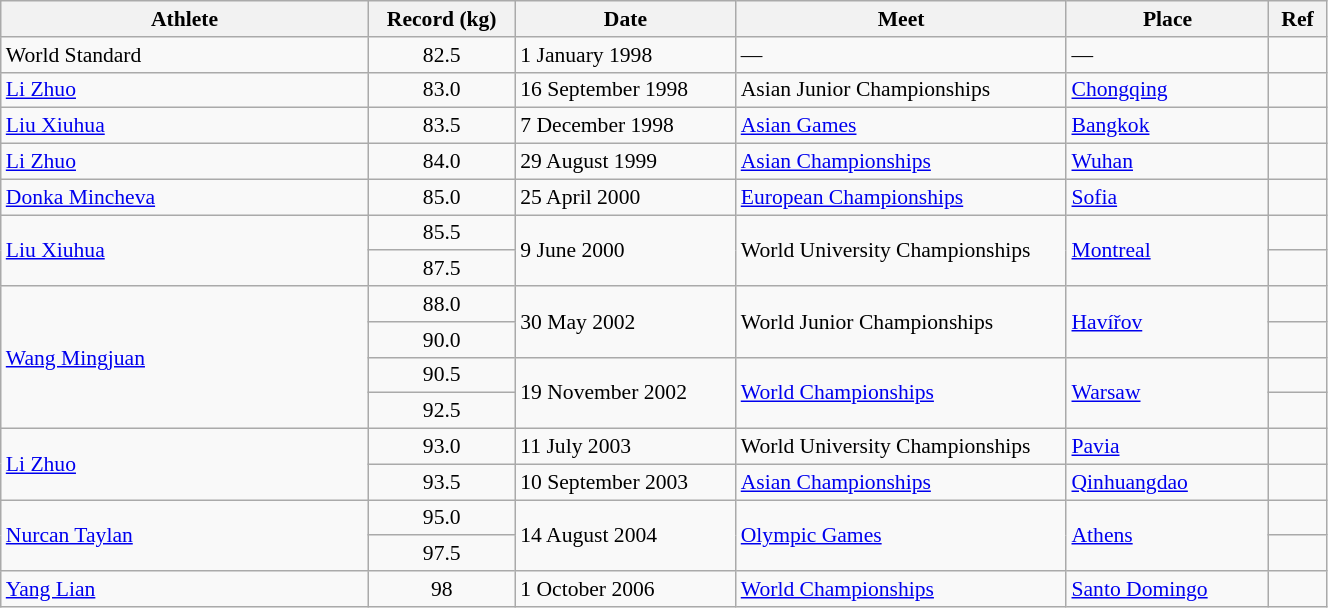<table class="wikitable" style="font-size:90%; width: 70%;">
<tr>
<th width=20%>Athlete</th>
<th width=8%>Record (kg)</th>
<th width=12%>Date</th>
<th width=18%>Meet</th>
<th width=11%>Place</th>
<th width=3%>Ref</th>
</tr>
<tr>
<td>World Standard</td>
<td align="center">82.5</td>
<td>1 January 1998</td>
<td>—</td>
<td>—</td>
<td></td>
</tr>
<tr>
<td> <a href='#'>Li Zhuo</a></td>
<td align="center">83.0</td>
<td>16 September 1998</td>
<td>Asian Junior Championships</td>
<td><a href='#'>Chongqing</a></td>
<td></td>
</tr>
<tr>
<td> <a href='#'>Liu Xiuhua</a></td>
<td align="center">83.5</td>
<td>7 December 1998</td>
<td><a href='#'>Asian Games</a></td>
<td><a href='#'>Bangkok</a></td>
<td></td>
</tr>
<tr>
<td> <a href='#'>Li Zhuo</a></td>
<td align="center">84.0</td>
<td>29 August 1999</td>
<td><a href='#'>Asian Championships</a></td>
<td><a href='#'>Wuhan</a></td>
<td></td>
</tr>
<tr>
<td> <a href='#'>Donka Mincheva</a></td>
<td align="center">85.0</td>
<td>25 April 2000</td>
<td><a href='#'>European Championships</a></td>
<td><a href='#'>Sofia</a></td>
<td></td>
</tr>
<tr>
<td rowspan=2> <a href='#'>Liu Xiuhua</a></td>
<td align="center">85.5</td>
<td rowspan=2>9 June 2000</td>
<td rowspan=2>World University Championships</td>
<td rowspan=2><a href='#'>Montreal</a></td>
<td></td>
</tr>
<tr>
<td align="center">87.5</td>
<td></td>
</tr>
<tr>
<td rowspan=4> <a href='#'>Wang Mingjuan</a></td>
<td align="center">88.0</td>
<td rowspan=2>30 May 2002</td>
<td rowspan=2>World Junior Championships</td>
<td rowspan=2><a href='#'>Havířov</a></td>
<td></td>
</tr>
<tr>
<td align="center">90.0</td>
<td></td>
</tr>
<tr>
<td align="center">90.5</td>
<td rowspan=2>19 November 2002</td>
<td rowspan=2><a href='#'>World Championships</a></td>
<td rowspan=2><a href='#'>Warsaw</a></td>
<td></td>
</tr>
<tr>
<td align="center">92.5</td>
<td></td>
</tr>
<tr>
<td rowspan=2> <a href='#'>Li Zhuo</a></td>
<td align="center">93.0</td>
<td>11 July 2003</td>
<td>World University Championships</td>
<td><a href='#'>Pavia</a></td>
<td></td>
</tr>
<tr>
<td align="center">93.5</td>
<td>10 September 2003</td>
<td><a href='#'>Asian Championships</a></td>
<td><a href='#'>Qinhuangdao</a></td>
<td></td>
</tr>
<tr>
<td rowspan=2> <a href='#'>Nurcan Taylan</a></td>
<td align="center">95.0</td>
<td rowspan=2>14 August 2004</td>
<td rowspan=2><a href='#'>Olympic Games</a></td>
<td rowspan=2><a href='#'>Athens</a></td>
<td></td>
</tr>
<tr>
<td align="center">97.5</td>
<td></td>
</tr>
<tr>
<td> <a href='#'>Yang Lian</a></td>
<td align="center">98</td>
<td>1 October 2006</td>
<td><a href='#'>World Championships</a></td>
<td><a href='#'>Santo Domingo</a></td>
<td></td>
</tr>
</table>
